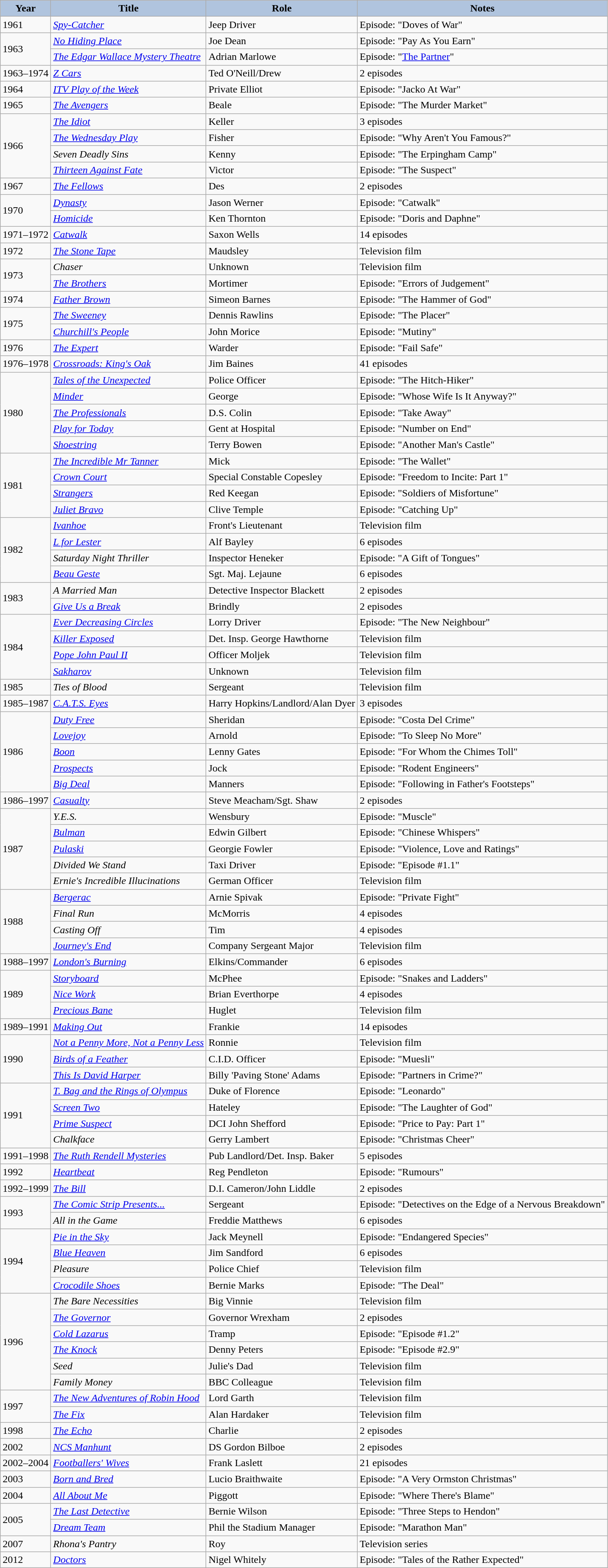<table class="wikitable">
<tr>
<th style="background:#B0C4DE;">Year</th>
<th style="background:#B0C4DE;">Title</th>
<th style="background:#B0C4DE;">Role</th>
<th style="background:#B0C4DE;">Notes</th>
</tr>
<tr>
<td>1961</td>
<td><a href='#'><em>Spy-Catcher</em></a></td>
<td>Jeep Driver</td>
<td>Episode: "Doves of War"</td>
</tr>
<tr>
<td rowspan="2">1963</td>
<td><em><a href='#'>No Hiding Place</a></em></td>
<td>Joe Dean</td>
<td>Episode: "Pay As You Earn"</td>
</tr>
<tr>
<td><em><a href='#'>The Edgar Wallace Mystery Theatre</a></em></td>
<td>Adrian Marlowe</td>
<td>Episode: "<a href='#'>The Partner</a>"</td>
</tr>
<tr>
<td rowspan="1">1963–1974</td>
<td><a href='#'><em>Z Cars</em></a></td>
<td>Ted O'Neill/Drew</td>
<td>2 episodes</td>
</tr>
<tr>
<td>1964</td>
<td><a href='#'><em>ITV Play of the Week</em></a></td>
<td>Private Elliot</td>
<td>Episode: "Jacko At War"</td>
</tr>
<tr>
<td>1965</td>
<td><a href='#'><em>The Avengers</em></a></td>
<td>Beale</td>
<td>Episode: "The Murder Market"</td>
</tr>
<tr>
<td rowspan="4">1966</td>
<td><em><a href='#'>The Idiot</a></em></td>
<td>Keller</td>
<td>3 episodes</td>
</tr>
<tr>
<td><em><a href='#'>The Wednesday Play</a></em></td>
<td>Fisher</td>
<td>Episode: "Why Aren't You Famous?"</td>
</tr>
<tr>
<td><em>Seven Deadly Sins</em></td>
<td>Kenny</td>
<td>Episode: "The Erpingham Camp"</td>
</tr>
<tr>
<td><em><a href='#'>Thirteen Against Fate</a></em></td>
<td>Victor</td>
<td>Episode: "The Suspect"</td>
</tr>
<tr>
<td>1967</td>
<td><a href='#'><em>The Fellows</em></a></td>
<td>Des</td>
<td>2 episodes</td>
</tr>
<tr>
<td rowspan="2">1970</td>
<td><a href='#'><em>Dynasty</em></a></td>
<td>Jason Werner</td>
<td>Episode: "Catwalk"</td>
</tr>
<tr>
<td><a href='#'><em>Homicide</em></a></td>
<td>Ken Thornton</td>
<td>Episode: "Doris and Daphne"</td>
</tr>
<tr>
<td rowspan="1">1971–1972</td>
<td><a href='#'><em>Catwalk</em></a></td>
<td>Saxon Wells</td>
<td>14 episodes</td>
</tr>
<tr>
<td>1972</td>
<td><em><a href='#'>The Stone Tape</a></em></td>
<td>Maudsley</td>
<td>Television film</td>
</tr>
<tr>
<td rowspan="2">1973</td>
<td><em>Chaser</em></td>
<td>Unknown</td>
<td>Television film</td>
</tr>
<tr>
<td><a href='#'><em>The Brothers</em></a></td>
<td>Mortimer</td>
<td>Episode: "Errors of Judgement"</td>
</tr>
<tr>
<td>1974</td>
<td><a href='#'><em>Father Brown</em></a></td>
<td>Simeon Barnes</td>
<td>Episode: "The Hammer of God"</td>
</tr>
<tr>
<td rowspan="2">1975</td>
<td><em><a href='#'>The Sweeney</a></em></td>
<td>Dennis Rawlins</td>
<td>Episode: "The Placer"</td>
</tr>
<tr>
<td><em><a href='#'>Churchill's People</a></em></td>
<td>John Morice</td>
<td>Episode: "Mutiny"</td>
</tr>
<tr>
<td>1976</td>
<td><a href='#'><em>The Expert</em></a></td>
<td>Warder</td>
<td>Episode: "Fail Safe"</td>
</tr>
<tr>
<td rowspan="1">1976–1978</td>
<td><a href='#'><em>Crossroads: King's Oak</em></a></td>
<td>Jim Baines</td>
<td>41 episodes</td>
</tr>
<tr>
<td rowspan="5">1980</td>
<td><a href='#'><em>Tales of the Unexpected</em></a></td>
<td>Police Officer</td>
<td>Episode: "The Hitch-Hiker"</td>
</tr>
<tr>
<td><a href='#'><em>Minder</em></a></td>
<td>George</td>
<td>Episode: "Whose Wife Is It Anyway?"</td>
</tr>
<tr>
<td><a href='#'><em>The Professionals</em></a></td>
<td>D.S. Colin</td>
<td>Episode: "Take Away"</td>
</tr>
<tr>
<td><em><a href='#'>Play for Today</a></em></td>
<td>Gent at Hospital</td>
<td>Episode: "Number on End"</td>
</tr>
<tr>
<td><a href='#'><em>Shoestring</em></a></td>
<td>Terry Bowen</td>
<td>Episode: "Another Man's Castle"</td>
</tr>
<tr>
<td rowspan="4">1981</td>
<td><em><a href='#'>The Incredible Mr Tanner</a></em></td>
<td>Mick</td>
<td>Episode: "The Wallet"</td>
</tr>
<tr>
<td><a href='#'><em>Crown Court</em></a></td>
<td>Special Constable Copesley</td>
<td>Episode: "Freedom to Incite: Part 1"</td>
</tr>
<tr>
<td><a href='#'><em>Strangers</em></a></td>
<td>Red Keegan</td>
<td>Episode: "Soldiers of Misfortune"</td>
</tr>
<tr>
<td><em><a href='#'>Juliet Bravo</a></em></td>
<td>Clive Temple</td>
<td>Episode: "Catching Up"</td>
</tr>
<tr>
<td rowspan="4">1982</td>
<td><a href='#'><em>Ivanhoe</em></a></td>
<td>Front's Lieutenant</td>
<td>Television film</td>
</tr>
<tr>
<td><em><a href='#'>L for Lester</a></em></td>
<td>Alf Bayley</td>
<td>6 episodes</td>
</tr>
<tr>
<td><em>Saturday Night Thriller</em></td>
<td>Inspector Heneker</td>
<td>Episode: "A Gift of Tongues"</td>
</tr>
<tr>
<td><a href='#'><em>Beau Geste</em></a></td>
<td>Sgt. Maj. Lejaune</td>
<td>6 episodes</td>
</tr>
<tr>
<td rowspan="2">1983</td>
<td><em>A Married Man</em></td>
<td>Detective Inspector Blackett</td>
<td>2 episodes</td>
</tr>
<tr>
<td><a href='#'><em>Give Us a Break</em></a></td>
<td>Brindly</td>
<td>2 episodes</td>
</tr>
<tr>
<td rowspan="4">1984</td>
<td><em><a href='#'>Ever Decreasing Circles</a></em></td>
<td>Lorry Driver</td>
<td>Episode: "The New Neighbour"</td>
</tr>
<tr>
<td><em><a href='#'>Killer Exposed</a></em></td>
<td>Det. Insp. George Hawthorne</td>
<td>Television film</td>
</tr>
<tr>
<td><a href='#'><em>Pope John Paul II</em></a></td>
<td>Officer Moljek</td>
<td>Television film</td>
</tr>
<tr>
<td><a href='#'><em>Sakharov</em></a></td>
<td>Unknown</td>
<td>Television film</td>
</tr>
<tr>
<td>1985</td>
<td><em>Ties of Blood</em></td>
<td>Sergeant</td>
<td>Television film</td>
</tr>
<tr>
<td rowspan="1">1985–1987</td>
<td><em><a href='#'>C.A.T.S. Eyes</a></em></td>
<td>Harry Hopkins/Landlord/Alan Dyer</td>
<td>3 episodes</td>
</tr>
<tr>
<td rowspan="5">1986</td>
<td><a href='#'><em>Duty Free</em></a></td>
<td>Sheridan</td>
<td>Episode: "Costa Del Crime"</td>
</tr>
<tr>
<td><em><a href='#'>Lovejoy</a></em></td>
<td>Arnold</td>
<td>Episode: "To Sleep No More"</td>
</tr>
<tr>
<td><a href='#'><em>Boon</em></a></td>
<td>Lenny Gates</td>
<td>Episode: "For Whom the Chimes Toll"</td>
</tr>
<tr>
<td><a href='#'><em>Prospects</em></a></td>
<td>Jock</td>
<td>Episode: "Rodent Engineers"</td>
</tr>
<tr>
<td><a href='#'><em>Big Deal</em></a></td>
<td>Manners</td>
<td>Episode: "Following in Father's Footsteps"</td>
</tr>
<tr>
<td rowspan="1">1986–1997</td>
<td><a href='#'><em>Casualty</em></a></td>
<td>Steve Meacham/Sgt. Shaw</td>
<td>2 episodes</td>
</tr>
<tr>
<td rowspan="5">1987</td>
<td><em>Y.E.S.</em></td>
<td>Wensbury</td>
<td>Episode: "Muscle"</td>
</tr>
<tr>
<td><em><a href='#'>Bulman</a></em></td>
<td>Edwin Gilbert</td>
<td>Episode: "Chinese Whispers"</td>
</tr>
<tr>
<td><a href='#'><em>Pulaski</em></a></td>
<td>Georgie Fowler</td>
<td>Episode: "Violence, Love and Ratings"</td>
</tr>
<tr>
<td><em>Divided We Stand</em></td>
<td>Taxi Driver</td>
<td>Episode: "Episode #1.1"</td>
</tr>
<tr>
<td><em>Ernie's Incredible Illucinations</em></td>
<td>German Officer</td>
<td>Television film</td>
</tr>
<tr>
<td rowspan="4">1988</td>
<td><a href='#'><em>Bergerac</em></a></td>
<td>Arnie Spivak</td>
<td>Episode: "Private Fight"</td>
</tr>
<tr>
<td><em>Final Run</em></td>
<td>McMorris</td>
<td>4 episodes</td>
</tr>
<tr>
<td><em>Casting Off</em></td>
<td>Tim</td>
<td>4 episodes</td>
</tr>
<tr>
<td><em><a href='#'>Journey's End</a></em></td>
<td>Company Sergeant Major</td>
<td>Television film</td>
</tr>
<tr>
<td rowspan="1">1988–1997</td>
<td><a href='#'><em>London's Burning</em></a></td>
<td>Elkins/Commander</td>
<td>6 episodes</td>
</tr>
<tr>
<td rowspan="3">1989</td>
<td><a href='#'><em>Storyboard</em></a></td>
<td>McPhee</td>
<td>Episode: "Snakes and Ladders"</td>
</tr>
<tr>
<td><a href='#'><em>Nice Work</em></a></td>
<td>Brian Everthorpe</td>
<td>4 episodes</td>
</tr>
<tr>
<td><em><a href='#'>Precious Bane</a></em></td>
<td>Huglet</td>
<td>Television film</td>
</tr>
<tr>
<td rowspan="1">1989–1991</td>
<td><a href='#'><em>Making Out</em></a></td>
<td>Frankie</td>
<td>14 episodes</td>
</tr>
<tr>
<td rowspan="3">1990</td>
<td><em><a href='#'>Not a Penny More, Not a Penny Less</a></em></td>
<td>Ronnie</td>
<td>Television film</td>
</tr>
<tr>
<td><a href='#'><em>Birds of a Feather</em></a></td>
<td>C.I.D. Officer</td>
<td>Episode: "Muesli"</td>
</tr>
<tr>
<td><a href='#'><em>This Is David Harper</em></a></td>
<td>Billy 'Paving Stone' Adams</td>
<td>Episode: "Partners in Crime?"</td>
</tr>
<tr>
<td rowspan="4">1991</td>
<td><a href='#'><em>T. Bag and the Rings of Olympus</em></a></td>
<td>Duke of Florence</td>
<td>Episode: "Leonardo"</td>
</tr>
<tr>
<td><em><a href='#'>Screen Two</a></em></td>
<td>Hateley</td>
<td>Episode: "The Laughter of God"</td>
</tr>
<tr>
<td><em><a href='#'>Prime Suspect</a></em></td>
<td>DCI John Shefford</td>
<td>Episode: "Price to Pay: Part 1"</td>
</tr>
<tr>
<td><em>Chalkface</em></td>
<td>Gerry Lambert</td>
<td>Episode: "Christmas Cheer"</td>
</tr>
<tr>
<td rowspan="1">1991–1998</td>
<td><em><a href='#'>The Ruth Rendell Mysteries</a></em></td>
<td>Pub Landlord/Det. Insp. Baker</td>
<td>5 episodes</td>
</tr>
<tr>
<td>1992</td>
<td><a href='#'><em>Heartbeat</em></a></td>
<td>Reg Pendleton</td>
<td>Episode: "Rumours"</td>
</tr>
<tr>
<td rowspan="1">1992–1999</td>
<td><em><a href='#'>The Bill</a></em></td>
<td>D.I. Cameron/John Liddle</td>
<td>2 episodes</td>
</tr>
<tr>
<td rowspan="2">1993</td>
<td><em><a href='#'>The Comic Strip Presents...</a></em></td>
<td>Sergeant</td>
<td>Episode: "Detectives on the Edge of a Nervous Breakdown"</td>
</tr>
<tr>
<td><em>All in the Game</em></td>
<td>Freddie Matthews</td>
<td>6 episodes</td>
</tr>
<tr>
<td rowspan="4">1994</td>
<td><a href='#'><em>Pie in the Sky</em></a></td>
<td>Jack Meynell</td>
<td>Episode: "Endangered Species"</td>
</tr>
<tr>
<td><a href='#'><em>Blue Heaven</em></a></td>
<td>Jim Sandford</td>
<td>6 episodes</td>
</tr>
<tr>
<td><em>Pleasure</em></td>
<td>Police Chief</td>
<td>Television film</td>
</tr>
<tr>
<td><em><a href='#'>Crocodile Shoes</a></em></td>
<td>Bernie Marks</td>
<td>Episode: "The Deal"</td>
</tr>
<tr>
<td rowspan="6">1996</td>
<td><em>The Bare Necessities</em></td>
<td>Big Vinnie</td>
<td>Television film</td>
</tr>
<tr>
<td><a href='#'><em>The Governor</em></a></td>
<td>Governor Wrexham</td>
<td>2 episodes</td>
</tr>
<tr>
<td><em><a href='#'>Cold Lazarus</a></em></td>
<td>Tramp</td>
<td>Episode: "Episode #1.2"</td>
</tr>
<tr>
<td><em><a href='#'>The Knock</a></em></td>
<td>Denny Peters</td>
<td>Episode: "Episode #2.9"</td>
</tr>
<tr>
<td><em>Seed</em></td>
<td>Julie's Dad</td>
<td>Television film</td>
</tr>
<tr>
<td><em>Family Money</em></td>
<td>BBC Colleague</td>
<td>Television film</td>
</tr>
<tr>
<td rowspan="2">1997</td>
<td><em><a href='#'>The New Adventures of Robin Hood</a></em></td>
<td>Lord Garth</td>
<td>Television film</td>
</tr>
<tr>
<td><a href='#'><em>The Fix</em></a></td>
<td>Alan Hardaker</td>
<td>Television film</td>
</tr>
<tr>
<td>1998</td>
<td><a href='#'><em>The Echo</em></a></td>
<td>Charlie</td>
<td>2 episodes</td>
</tr>
<tr>
<td>2002</td>
<td><a href='#'><em>NCS Manhunt</em></a></td>
<td>DS Gordon Bilboe</td>
<td>2 episodes</td>
</tr>
<tr>
<td rowspan="1">2002–2004</td>
<td><em><a href='#'>Footballers' Wives</a></em></td>
<td>Frank Laslett</td>
<td>21 episodes</td>
</tr>
<tr>
<td>2003</td>
<td><em><a href='#'>Born and Bred</a></em></td>
<td>Lucio Braithwaite</td>
<td>Episode: "A Very Ormston Christmas"</td>
</tr>
<tr>
<td>2004</td>
<td><em><a href='#'>All About Me</a></em></td>
<td>Piggott</td>
<td>Episode: "Where There's Blame"</td>
</tr>
<tr>
<td rowspan="2">2005</td>
<td><em><a href='#'>The Last Detective</a></em></td>
<td>Bernie Wilson</td>
<td>Episode: "Three Steps to Hendon"</td>
</tr>
<tr>
<td><a href='#'><em>Dream Team</em></a></td>
<td>Phil the Stadium Manager</td>
<td>Episode: "Marathon Man"</td>
</tr>
<tr>
<td>2007</td>
<td><em>Rhona's Pantry</em></td>
<td>Roy</td>
<td>Television series</td>
</tr>
<tr>
<td>2012</td>
<td><a href='#'><em>Doctors</em></a></td>
<td>Nigel Whitely</td>
<td>Episode: "Tales of the Rather Expected"</td>
</tr>
</table>
